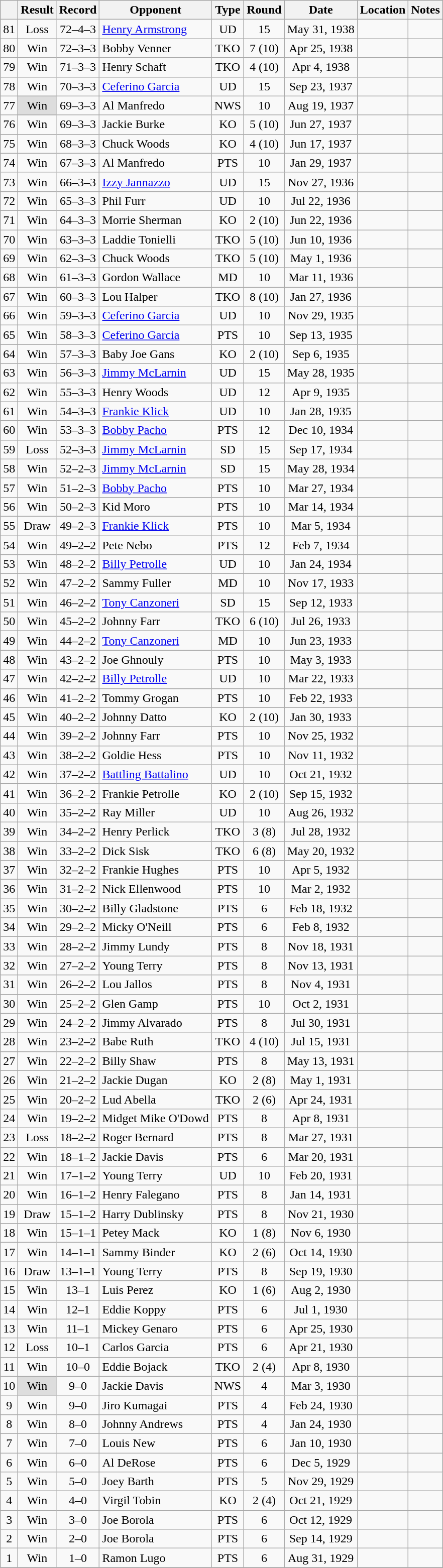<table class="wikitable mw-collapsible mw-collapsed" style="text-align:center">
<tr>
<th></th>
<th>Result</th>
<th>Record</th>
<th>Opponent</th>
<th>Type</th>
<th>Round</th>
<th>Date</th>
<th>Location</th>
<th>Notes</th>
</tr>
<tr>
<td>81</td>
<td>Loss</td>
<td>72–4–3 </td>
<td align=left><a href='#'>Henry Armstrong</a></td>
<td>UD</td>
<td>15</td>
<td>May 31, 1938</td>
<td align=left></td>
<td align=left></td>
</tr>
<tr>
<td>80</td>
<td>Win</td>
<td>72–3–3 </td>
<td align=left>Bobby Venner</td>
<td>TKO</td>
<td>7 (10)</td>
<td>Apr 25, 1938</td>
<td align=left></td>
<td></td>
</tr>
<tr>
<td>79</td>
<td>Win</td>
<td>71–3–3 </td>
<td align=left>Henry Schaft</td>
<td>TKO</td>
<td>4 (10)</td>
<td>Apr 4, 1938</td>
<td align=left></td>
<td></td>
</tr>
<tr>
<td>78</td>
<td>Win</td>
<td>70–3–3 </td>
<td align=left><a href='#'>Ceferino Garcia</a></td>
<td>UD</td>
<td>15</td>
<td>Sep 23, 1937</td>
<td align=left></td>
<td align=left></td>
</tr>
<tr>
<td>77</td>
<td style="background:#DDD">Win</td>
<td>69–3–3 </td>
<td align=left>Al Manfredo</td>
<td>NWS</td>
<td>10</td>
<td>Aug 19, 1937</td>
<td align=left></td>
<td></td>
</tr>
<tr>
<td>76</td>
<td>Win</td>
<td>69–3–3 </td>
<td align=left>Jackie Burke</td>
<td>KO</td>
<td>5 (10)</td>
<td>Jun 27, 1937</td>
<td align=left></td>
<td></td>
</tr>
<tr>
<td>75</td>
<td>Win</td>
<td>68–3–3 </td>
<td align=left>Chuck Woods</td>
<td>KO</td>
<td>4 (10)</td>
<td>Jun 17, 1937</td>
<td align=left></td>
<td></td>
</tr>
<tr>
<td>74</td>
<td>Win</td>
<td>67–3–3 </td>
<td align=left>Al Manfredo</td>
<td>PTS</td>
<td>10</td>
<td>Jan 29, 1937</td>
<td align=left></td>
<td></td>
</tr>
<tr>
<td>73</td>
<td>Win</td>
<td>66–3–3 </td>
<td align=left><a href='#'>Izzy Jannazzo</a></td>
<td>UD</td>
<td>15</td>
<td>Nov 27, 1936</td>
<td align=left></td>
<td align=left></td>
</tr>
<tr>
<td>72</td>
<td>Win</td>
<td>65–3–3 </td>
<td align=left>Phil Furr</td>
<td>UD</td>
<td>10</td>
<td>Jul 22, 1936</td>
<td align=left></td>
<td></td>
</tr>
<tr>
<td>71</td>
<td>Win</td>
<td>64–3–3 </td>
<td align=left>Morrie Sherman</td>
<td>KO</td>
<td>2 (10)</td>
<td>Jun 22, 1936</td>
<td align=left></td>
<td></td>
</tr>
<tr>
<td>70</td>
<td>Win</td>
<td>63–3–3 </td>
<td align=left>Laddie Tonielli</td>
<td>TKO</td>
<td>5 (10)</td>
<td>Jun 10, 1936</td>
<td align=left></td>
<td></td>
</tr>
<tr>
<td>69</td>
<td>Win</td>
<td>62–3–3 </td>
<td align=left>Chuck Woods</td>
<td>TKO</td>
<td>5 (10)</td>
<td>May 1, 1936</td>
<td align=left></td>
<td></td>
</tr>
<tr>
<td>68</td>
<td>Win</td>
<td>61–3–3 </td>
<td align=left>Gordon Wallace</td>
<td>MD</td>
<td>10</td>
<td>Mar 11, 1936</td>
<td align=left></td>
<td></td>
</tr>
<tr>
<td>67</td>
<td>Win</td>
<td>60–3–3 </td>
<td align=left>Lou Halper</td>
<td>TKO</td>
<td>8 (10)</td>
<td>Jan 27, 1936</td>
<td align=left></td>
<td></td>
</tr>
<tr>
<td>66</td>
<td>Win</td>
<td>59–3–3 </td>
<td align=left><a href='#'>Ceferino Garcia</a></td>
<td>UD</td>
<td>10</td>
<td>Nov 29, 1935</td>
<td align=left></td>
<td></td>
</tr>
<tr>
<td>65</td>
<td>Win</td>
<td>58–3–3 </td>
<td align=left><a href='#'>Ceferino Garcia</a></td>
<td>PTS</td>
<td>10</td>
<td>Sep 13, 1935</td>
<td align=left></td>
<td></td>
</tr>
<tr>
<td>64</td>
<td>Win</td>
<td>57–3–3 </td>
<td align=left>Baby Joe Gans</td>
<td>KO</td>
<td>2 (10)</td>
<td>Sep 6, 1935</td>
<td align=left></td>
<td></td>
</tr>
<tr>
<td>63</td>
<td>Win</td>
<td>56–3–3 </td>
<td align=left><a href='#'>Jimmy McLarnin</a></td>
<td>UD</td>
<td>15</td>
<td>May 28, 1935</td>
<td align=left></td>
<td align=left></td>
</tr>
<tr>
<td>62</td>
<td>Win</td>
<td>55–3–3 </td>
<td align=left>Henry Woods</td>
<td>UD</td>
<td>12</td>
<td>Apr 9, 1935</td>
<td align=left></td>
<td align=left></td>
</tr>
<tr>
<td>61</td>
<td>Win</td>
<td>54–3–3 </td>
<td align=left><a href='#'>Frankie Klick</a></td>
<td>UD</td>
<td>10</td>
<td>Jan 28, 1935</td>
<td align=left></td>
<td align=left></td>
</tr>
<tr>
<td>60</td>
<td>Win</td>
<td>53–3–3 </td>
<td align=left><a href='#'>Bobby Pacho</a></td>
<td>PTS</td>
<td>12</td>
<td>Dec 10, 1934</td>
<td align=left></td>
<td align=left></td>
</tr>
<tr>
<td>59</td>
<td>Loss</td>
<td>52–3–3 </td>
<td align=left><a href='#'>Jimmy McLarnin</a></td>
<td>SD</td>
<td>15</td>
<td>Sep 17, 1934</td>
<td align=left></td>
<td align=left></td>
</tr>
<tr>
<td>58</td>
<td>Win</td>
<td>52–2–3 </td>
<td align=left><a href='#'>Jimmy McLarnin</a></td>
<td>SD</td>
<td>15</td>
<td>May 28, 1934</td>
<td align=left></td>
<td align=left></td>
</tr>
<tr>
<td>57</td>
<td>Win</td>
<td>51–2–3 </td>
<td align=left><a href='#'>Bobby Pacho</a></td>
<td>PTS</td>
<td>10</td>
<td>Mar 27, 1934</td>
<td align=left></td>
<td></td>
</tr>
<tr>
<td>56</td>
<td>Win</td>
<td>50–2–3 </td>
<td align=left>Kid Moro</td>
<td>PTS</td>
<td>10</td>
<td>Mar 14, 1934</td>
<td align=left></td>
<td align=left></td>
</tr>
<tr>
<td>55</td>
<td>Draw</td>
<td>49–2–3 </td>
<td align=left><a href='#'>Frankie Klick</a></td>
<td>PTS</td>
<td>10</td>
<td>Mar 5, 1934</td>
<td align=left></td>
<td align=left></td>
</tr>
<tr>
<td>54</td>
<td>Win</td>
<td>49–2–2 </td>
<td align=left>Pete Nebo</td>
<td>PTS</td>
<td>12</td>
<td>Feb 7, 1934</td>
<td align=left></td>
<td align=left></td>
</tr>
<tr>
<td>53</td>
<td>Win</td>
<td>48–2–2 </td>
<td align=left><a href='#'>Billy Petrolle</a></td>
<td>UD</td>
<td>10</td>
<td>Jan 24, 1934</td>
<td align=left></td>
<td></td>
</tr>
<tr>
<td>52</td>
<td>Win</td>
<td>47–2–2 </td>
<td align=left>Sammy Fuller</td>
<td>MD</td>
<td>10</td>
<td>Nov 17, 1933</td>
<td align=left></td>
<td align=left></td>
</tr>
<tr>
<td>51</td>
<td>Win</td>
<td>46–2–2 </td>
<td align=left><a href='#'>Tony Canzoneri</a></td>
<td>SD</td>
<td>15</td>
<td>Sep 12, 1933</td>
<td align=left></td>
<td align=left></td>
</tr>
<tr>
<td>50</td>
<td>Win</td>
<td>45–2–2 </td>
<td align=left>Johnny Farr</td>
<td>TKO</td>
<td>6 (10)</td>
<td>Jul 26, 1933</td>
<td align=left></td>
<td align=left></td>
</tr>
<tr>
<td>49</td>
<td>Win</td>
<td>44–2–2 </td>
<td align=left><a href='#'>Tony Canzoneri</a></td>
<td>MD</td>
<td>10</td>
<td>Jun 23, 1933</td>
<td align=left></td>
<td align=left></td>
</tr>
<tr>
<td>48</td>
<td>Win</td>
<td>43–2–2 </td>
<td align=left>Joe Ghnouly</td>
<td>PTS</td>
<td>10</td>
<td>May 3, 1933</td>
<td align=left></td>
<td align=left></td>
</tr>
<tr>
<td>47</td>
<td>Win</td>
<td>42–2–2 </td>
<td align=left><a href='#'>Billy Petrolle</a></td>
<td>UD</td>
<td>10</td>
<td>Mar 22, 1933</td>
<td align=left></td>
<td align=left></td>
</tr>
<tr>
<td>46</td>
<td>Win</td>
<td>41–2–2 </td>
<td align=left>Tommy Grogan</td>
<td>PTS</td>
<td>10</td>
<td>Feb 22, 1933</td>
<td align=left></td>
<td align=left></td>
</tr>
<tr>
<td>45</td>
<td>Win</td>
<td>40–2–2 </td>
<td align=left>Johnny Datto</td>
<td>KO</td>
<td>2 (10)</td>
<td>Jan 30, 1933</td>
<td align=left></td>
<td align=left></td>
</tr>
<tr>
<td>44</td>
<td>Win</td>
<td>39–2–2 </td>
<td align=left>Johnny Farr</td>
<td>PTS</td>
<td>10</td>
<td>Nov 25, 1932</td>
<td align=left></td>
<td align=left></td>
</tr>
<tr>
<td>43</td>
<td>Win</td>
<td>38–2–2 </td>
<td align=left>Goldie Hess</td>
<td>PTS</td>
<td>10</td>
<td>Nov 11, 1932</td>
<td align=left></td>
<td align=left></td>
</tr>
<tr>
<td>42</td>
<td>Win</td>
<td>37–2–2 </td>
<td align=left><a href='#'>Battling Battalino</a></td>
<td>UD</td>
<td>10</td>
<td>Oct 21, 1932</td>
<td align=left></td>
<td align=left></td>
</tr>
<tr>
<td>41</td>
<td>Win</td>
<td>36–2–2 </td>
<td align=left>Frankie Petrolle</td>
<td>KO</td>
<td>2 (10)</td>
<td>Sep 15, 1932</td>
<td align=left></td>
<td align=left></td>
</tr>
<tr>
<td>40</td>
<td>Win</td>
<td>35–2–2 </td>
<td align=left>Ray Miller</td>
<td>UD</td>
<td>10</td>
<td>Aug 26, 1932</td>
<td align=left></td>
<td align=left></td>
</tr>
<tr>
<td>39</td>
<td>Win</td>
<td>34–2–2 </td>
<td align=left>Henry Perlick</td>
<td>TKO</td>
<td>3 (8)</td>
<td>Jul 28, 1932</td>
<td align=left></td>
<td align=left></td>
</tr>
<tr>
<td>38</td>
<td>Win</td>
<td>33–2–2 </td>
<td align=left>Dick Sisk</td>
<td>TKO</td>
<td>6 (8)</td>
<td>May 20, 1932</td>
<td align=left></td>
<td align=left></td>
</tr>
<tr>
<td>37</td>
<td>Win</td>
<td>32–2–2 </td>
<td align=left>Frankie Hughes</td>
<td>PTS</td>
<td>10</td>
<td>Apr 5, 1932</td>
<td align=left></td>
<td align=left></td>
</tr>
<tr>
<td>36</td>
<td>Win</td>
<td>31–2–2 </td>
<td align=left>Nick Ellenwood</td>
<td>PTS</td>
<td>10</td>
<td>Mar 2, 1932</td>
<td align=left></td>
<td align=left></td>
</tr>
<tr>
<td>35</td>
<td>Win</td>
<td>30–2–2 </td>
<td align=left>Billy Gladstone</td>
<td>PTS</td>
<td>6</td>
<td>Feb 18, 1932</td>
<td align=left></td>
<td align=left></td>
</tr>
<tr>
<td>34</td>
<td>Win</td>
<td>29–2–2 </td>
<td align=left>Micky O'Neill</td>
<td>PTS</td>
<td>6</td>
<td>Feb 8, 1932</td>
<td align=left></td>
<td align=left></td>
</tr>
<tr>
<td>33</td>
<td>Win</td>
<td>28–2–2 </td>
<td align=left>Jimmy Lundy</td>
<td>PTS</td>
<td>8</td>
<td>Nov 18, 1931</td>
<td align=left></td>
<td align=left></td>
</tr>
<tr>
<td>32</td>
<td>Win</td>
<td>27–2–2 </td>
<td align=left>Young Terry</td>
<td>PTS</td>
<td>8</td>
<td>Nov 13, 1931</td>
<td align=left></td>
<td align=left></td>
</tr>
<tr>
<td>31</td>
<td>Win</td>
<td>26–2–2 </td>
<td align=left>Lou Jallos</td>
<td>PTS</td>
<td>8</td>
<td>Nov 4, 1931</td>
<td align=left></td>
<td align=left></td>
</tr>
<tr>
<td>30</td>
<td>Win</td>
<td>25–2–2 </td>
<td align=left>Glen Gamp</td>
<td>PTS</td>
<td>10</td>
<td>Oct 2, 1931</td>
<td align=left></td>
<td align=left></td>
</tr>
<tr>
<td>29</td>
<td>Win</td>
<td>24–2–2 </td>
<td align=left>Jimmy Alvarado</td>
<td>PTS</td>
<td>8</td>
<td>Jul 30, 1931</td>
<td align=left></td>
<td align=left></td>
</tr>
<tr>
<td>28</td>
<td>Win</td>
<td>23–2–2 </td>
<td align=left>Babe Ruth</td>
<td>TKO</td>
<td>4 (10)</td>
<td>Jul 15, 1931</td>
<td align=left></td>
<td align=left></td>
</tr>
<tr>
<td>27</td>
<td>Win</td>
<td>22–2–2 </td>
<td align=left>Billy Shaw</td>
<td>PTS</td>
<td>8</td>
<td>May 13, 1931</td>
<td align=left></td>
<td align=left></td>
</tr>
<tr>
<td>26</td>
<td>Win</td>
<td>21–2–2 </td>
<td align=left>Jackie Dugan</td>
<td>KO</td>
<td>2 (8)</td>
<td>May 1, 1931</td>
<td align=left></td>
<td align=left></td>
</tr>
<tr>
<td>25</td>
<td>Win</td>
<td>20–2–2 </td>
<td align=left>Lud Abella</td>
<td>TKO</td>
<td>2 (6)</td>
<td>Apr 24, 1931</td>
<td align=left></td>
<td align=left></td>
</tr>
<tr>
<td>24</td>
<td>Win</td>
<td>19–2–2 </td>
<td align=left>Midget Mike O'Dowd</td>
<td>PTS</td>
<td>8</td>
<td>Apr 8, 1931</td>
<td align=left></td>
<td align=left></td>
</tr>
<tr>
<td>23</td>
<td>Loss</td>
<td>18–2–2 </td>
<td align=left>Roger Bernard</td>
<td>PTS</td>
<td>8</td>
<td>Mar 27, 1931</td>
<td align=left></td>
<td align=left></td>
</tr>
<tr>
<td>22</td>
<td>Win</td>
<td>18–1–2 </td>
<td align=left>Jackie Davis</td>
<td>PTS</td>
<td>6</td>
<td>Mar 20, 1931</td>
<td align=left></td>
<td align=left></td>
</tr>
<tr>
<td>21</td>
<td>Win</td>
<td>17–1–2 </td>
<td align=left>Young Terry</td>
<td>UD</td>
<td>10</td>
<td>Feb 20, 1931</td>
<td align=left></td>
<td align=left></td>
</tr>
<tr>
<td>20</td>
<td>Win</td>
<td>16–1–2 </td>
<td align=left>Henry Falegano</td>
<td>PTS</td>
<td>8</td>
<td>Jan 14, 1931</td>
<td align=left></td>
<td align=left></td>
</tr>
<tr>
<td>19</td>
<td>Draw</td>
<td>15–1–2 </td>
<td align=left>Harry Dublinsky</td>
<td>PTS</td>
<td>8</td>
<td>Nov 21, 1930</td>
<td align=left></td>
<td align=left></td>
</tr>
<tr>
<td>18</td>
<td>Win</td>
<td>15–1–1 </td>
<td align=left>Petey Mack</td>
<td>KO</td>
<td>1 (8)</td>
<td>Nov 6, 1930</td>
<td align=left></td>
<td></td>
</tr>
<tr>
<td>17</td>
<td>Win</td>
<td>14–1–1 </td>
<td align=left>Sammy Binder</td>
<td>KO</td>
<td>2 (6)</td>
<td>Oct 14, 1930</td>
<td align=left></td>
<td align=left></td>
</tr>
<tr>
<td>16</td>
<td>Draw</td>
<td>13–1–1 </td>
<td align=left>Young Terry</td>
<td>PTS</td>
<td>8</td>
<td>Sep 19, 1930</td>
<td align=left></td>
<td align=left></td>
</tr>
<tr>
<td>15</td>
<td>Win</td>
<td>13–1 </td>
<td align=left>Luis Perez</td>
<td>KO</td>
<td>1 (6)</td>
<td>Aug 2, 1930</td>
<td align=left></td>
<td align=left></td>
</tr>
<tr>
<td>14</td>
<td>Win</td>
<td>12–1 </td>
<td align=left>Eddie Koppy</td>
<td>PTS</td>
<td>6</td>
<td>Jul 1, 1930</td>
<td align=left></td>
<td align=left></td>
</tr>
<tr>
<td>13</td>
<td>Win</td>
<td>11–1 </td>
<td align=left>Mickey Genaro</td>
<td>PTS</td>
<td>6</td>
<td>Apr 25, 1930</td>
<td align=left></td>
<td align=left></td>
</tr>
<tr>
<td>12</td>
<td>Loss</td>
<td>10–1 </td>
<td align=left>Carlos Garcia</td>
<td>PTS</td>
<td>6</td>
<td>Apr 21, 1930</td>
<td align=left></td>
<td align=left></td>
</tr>
<tr>
<td>11</td>
<td>Win</td>
<td>10–0 </td>
<td align=left>Eddie Bojack</td>
<td>TKO</td>
<td>2 (4)</td>
<td>Apr 8, 1930</td>
<td align=left></td>
<td align=left></td>
</tr>
<tr>
<td>10</td>
<td style="background:#DDD">Win</td>
<td>9–0 </td>
<td align=left>Jackie Davis</td>
<td>NWS</td>
<td>4</td>
<td>Mar 3, 1930</td>
<td align=left></td>
<td align=left></td>
</tr>
<tr>
<td>9</td>
<td>Win</td>
<td>9–0</td>
<td align=left>Jiro Kumagai</td>
<td>PTS</td>
<td>4</td>
<td>Feb 24, 1930</td>
<td align=left></td>
<td align=left></td>
</tr>
<tr>
<td>8</td>
<td>Win</td>
<td>8–0</td>
<td align=left>Johnny Andrews</td>
<td>PTS</td>
<td>4</td>
<td>Jan 24, 1930</td>
<td align=left></td>
<td align=left></td>
</tr>
<tr>
<td>7</td>
<td>Win</td>
<td>7–0</td>
<td align=left>Louis New</td>
<td>PTS</td>
<td>6</td>
<td>Jan 10, 1930</td>
<td align=left></td>
<td align=left></td>
</tr>
<tr>
<td>6</td>
<td>Win</td>
<td>6–0</td>
<td align=left>Al DeRose</td>
<td>PTS</td>
<td>6</td>
<td>Dec 5, 1929</td>
<td align=left></td>
<td align=left></td>
</tr>
<tr>
<td>5</td>
<td>Win</td>
<td>5–0</td>
<td align=left>Joey Barth</td>
<td>PTS</td>
<td>5</td>
<td>Nov 29, 1929</td>
<td align=left></td>
<td align=left></td>
</tr>
<tr>
<td>4</td>
<td>Win</td>
<td>4–0</td>
<td align=left>Virgil Tobin</td>
<td>KO</td>
<td>2 (4)</td>
<td>Oct 21, 1929</td>
<td align=left></td>
<td align=left></td>
</tr>
<tr>
<td>3</td>
<td>Win</td>
<td>3–0</td>
<td align=left>Joe Borola</td>
<td>PTS</td>
<td>6</td>
<td>Oct 12, 1929</td>
<td align=left></td>
<td align=left></td>
</tr>
<tr>
<td>2</td>
<td>Win</td>
<td>2–0</td>
<td align=left>Joe Borola</td>
<td>PTS</td>
<td>6</td>
<td>Sep 14, 1929</td>
<td align=left></td>
<td align=left></td>
</tr>
<tr>
<td>1</td>
<td>Win</td>
<td>1–0</td>
<td align=left>Ramon Lugo</td>
<td>PTS</td>
<td>6</td>
<td>Aug 31, 1929</td>
<td align=left></td>
<td align=left></td>
</tr>
<tr>
</tr>
</table>
